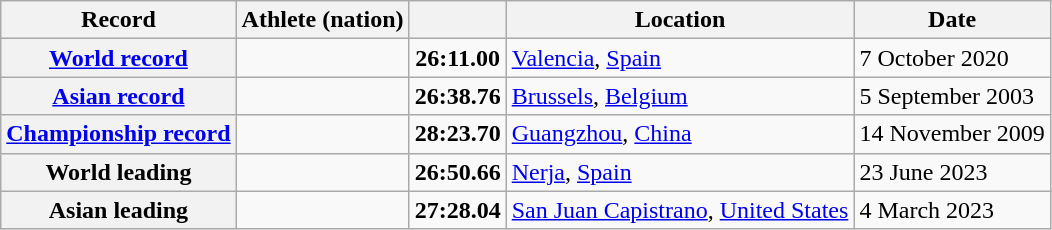<table class="wikitable">
<tr>
<th scope="col">Record</th>
<th scope="col">Athlete (nation)</th>
<th scope="col"></th>
<th scope="col">Location</th>
<th scope="col">Date</th>
</tr>
<tr>
<th scope="row"><a href='#'>World record</a></th>
<td></td>
<td align="center"><strong>26:11.00</strong></td>
<td><a href='#'>Valencia</a>, <a href='#'>Spain</a></td>
<td>7 October 2020</td>
</tr>
<tr>
<th scope="row"><a href='#'>Asian record</a></th>
<td></td>
<td align="center"><strong>26:38.76</strong></td>
<td><a href='#'>Brussels</a>, <a href='#'>Belgium</a></td>
<td>5 September 2003</td>
</tr>
<tr>
<th><a href='#'>Championship record</a></th>
<td></td>
<td align="center"><strong>28:23.70</strong></td>
<td><a href='#'>Guangzhou</a>, <a href='#'>China</a></td>
<td>14 November 2009</td>
</tr>
<tr>
<th scope="row">World leading</th>
<td></td>
<td align="center"><strong>26:50.66</strong></td>
<td><a href='#'>Nerja</a>, <a href='#'>Spain</a></td>
<td>23 June 2023</td>
</tr>
<tr>
<th scope="row">Asian leading</th>
<td></td>
<td align="center"><strong>27:28.04</strong></td>
<td><a href='#'>San Juan Capistrano</a>, <a href='#'>United States</a></td>
<td>4 March 2023</td>
</tr>
</table>
